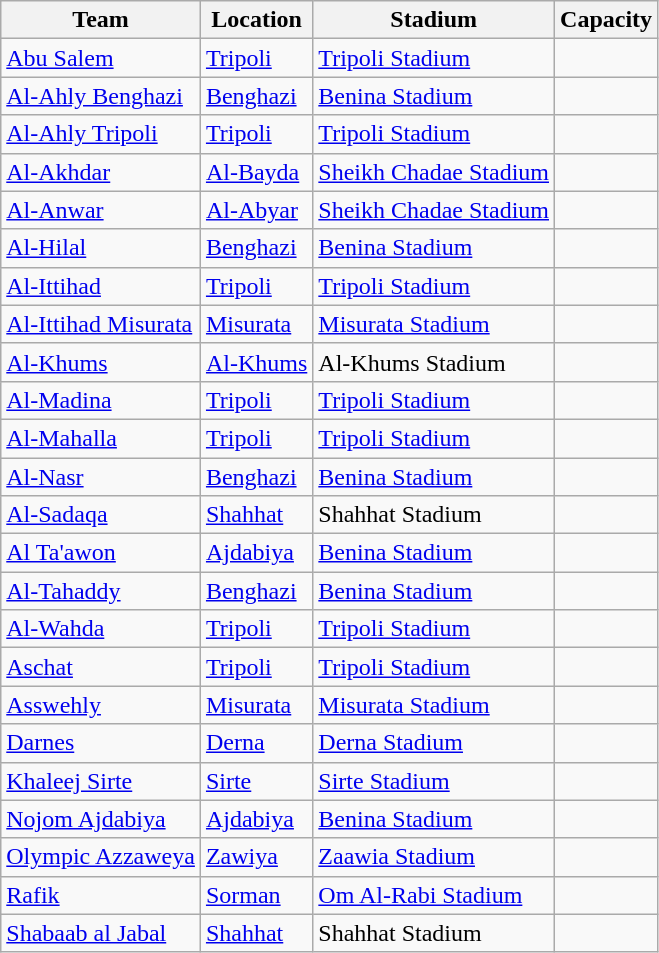<table class="wikitable sortable" style="text-align: left;">
<tr>
<th>Team</th>
<th>Location</th>
<th>Stadium</th>
<th>Capacity</th>
</tr>
<tr>
<td><a href='#'>Abu Salem</a></td>
<td><a href='#'>Tripoli</a></td>
<td><a href='#'>Tripoli Stadium</a></td>
<td align="center"></td>
</tr>
<tr>
<td><a href='#'>Al-Ahly Benghazi</a></td>
<td><a href='#'>Benghazi</a></td>
<td><a href='#'>Benina Stadium</a></td>
<td align="center"></td>
</tr>
<tr>
<td><a href='#'>Al-Ahly Tripoli</a></td>
<td><a href='#'>Tripoli</a></td>
<td><a href='#'>Tripoli Stadium</a></td>
<td align="center"></td>
</tr>
<tr>
<td><a href='#'>Al-Akhdar</a></td>
<td><a href='#'>Al-Bayda</a></td>
<td><a href='#'>Sheikh Chadae Stadium</a></td>
<td align="center"></td>
</tr>
<tr>
<td><a href='#'>Al-Anwar</a></td>
<td><a href='#'>Al-Abyar</a></td>
<td><a href='#'>Sheikh Chadae Stadium</a></td>
<td align="center"></td>
</tr>
<tr>
<td><a href='#'>Al-Hilal</a></td>
<td><a href='#'>Benghazi</a></td>
<td><a href='#'>Benina Stadium</a></td>
<td align="center"></td>
</tr>
<tr>
<td><a href='#'>Al-Ittihad</a></td>
<td><a href='#'>Tripoli</a></td>
<td><a href='#'>Tripoli Stadium</a></td>
<td align="center"></td>
</tr>
<tr>
<td><a href='#'>Al-Ittihad Misurata</a></td>
<td><a href='#'>Misurata</a></td>
<td><a href='#'>Misurata Stadium</a></td>
<td align="center"></td>
</tr>
<tr>
<td><a href='#'>Al-Khums</a></td>
<td><a href='#'>Al-Khums</a></td>
<td>Al-Khums Stadium</td>
<td align="center"></td>
</tr>
<tr>
<td><a href='#'>Al-Madina</a></td>
<td><a href='#'>Tripoli</a></td>
<td><a href='#'>Tripoli Stadium</a></td>
<td align="center"></td>
</tr>
<tr>
<td><a href='#'>Al-Mahalla</a></td>
<td><a href='#'>Tripoli</a></td>
<td><a href='#'>Tripoli Stadium</a></td>
<td align="center"></td>
</tr>
<tr>
<td><a href='#'>Al-Nasr</a></td>
<td><a href='#'>Benghazi</a></td>
<td><a href='#'>Benina Stadium</a></td>
<td align="center"></td>
</tr>
<tr>
<td><a href='#'>Al-Sadaqa</a></td>
<td><a href='#'>Shahhat</a></td>
<td>Shahhat Stadium</td>
<td align="center"></td>
</tr>
<tr>
<td><a href='#'>Al Ta'awon</a></td>
<td><a href='#'>Ajdabiya</a></td>
<td><a href='#'>Benina Stadium</a></td>
<td align="center"></td>
</tr>
<tr>
<td><a href='#'>Al-Tahaddy</a></td>
<td><a href='#'>Benghazi</a></td>
<td><a href='#'>Benina Stadium</a></td>
<td align="center"></td>
</tr>
<tr>
<td><a href='#'>Al-Wahda</a></td>
<td><a href='#'>Tripoli</a></td>
<td><a href='#'>Tripoli Stadium</a></td>
<td align="center"></td>
</tr>
<tr>
<td><a href='#'>Aschat</a></td>
<td><a href='#'>Tripoli</a></td>
<td><a href='#'>Tripoli Stadium</a></td>
<td align="center"></td>
</tr>
<tr>
<td><a href='#'>Asswehly</a></td>
<td><a href='#'>Misurata</a></td>
<td><a href='#'>Misurata Stadium</a></td>
<td align="center"></td>
</tr>
<tr>
<td><a href='#'>Darnes</a></td>
<td><a href='#'>Derna</a></td>
<td><a href='#'>Derna Stadium</a></td>
<td align="center"></td>
</tr>
<tr>
<td><a href='#'>Khaleej Sirte</a></td>
<td><a href='#'>Sirte</a></td>
<td><a href='#'>Sirte Stadium</a></td>
<td align="center"></td>
</tr>
<tr>
<td><a href='#'>Nojom Ajdabiya</a></td>
<td><a href='#'>Ajdabiya</a></td>
<td><a href='#'>Benina Stadium</a></td>
<td align="center"></td>
</tr>
<tr>
<td><a href='#'>Olympic Azzaweya</a></td>
<td><a href='#'>Zawiya</a></td>
<td><a href='#'>Zaawia Stadium</a></td>
<td align="center"></td>
</tr>
<tr>
<td><a href='#'>Rafik</a></td>
<td><a href='#'>Sorman</a></td>
<td><a href='#'>Om Al-Rabi Stadium</a></td>
<td align="center"></td>
</tr>
<tr>
<td><a href='#'>Shabaab al Jabal</a></td>
<td><a href='#'>Shahhat</a></td>
<td>Shahhat Stadium</td>
<td align="center"></td>
</tr>
</table>
